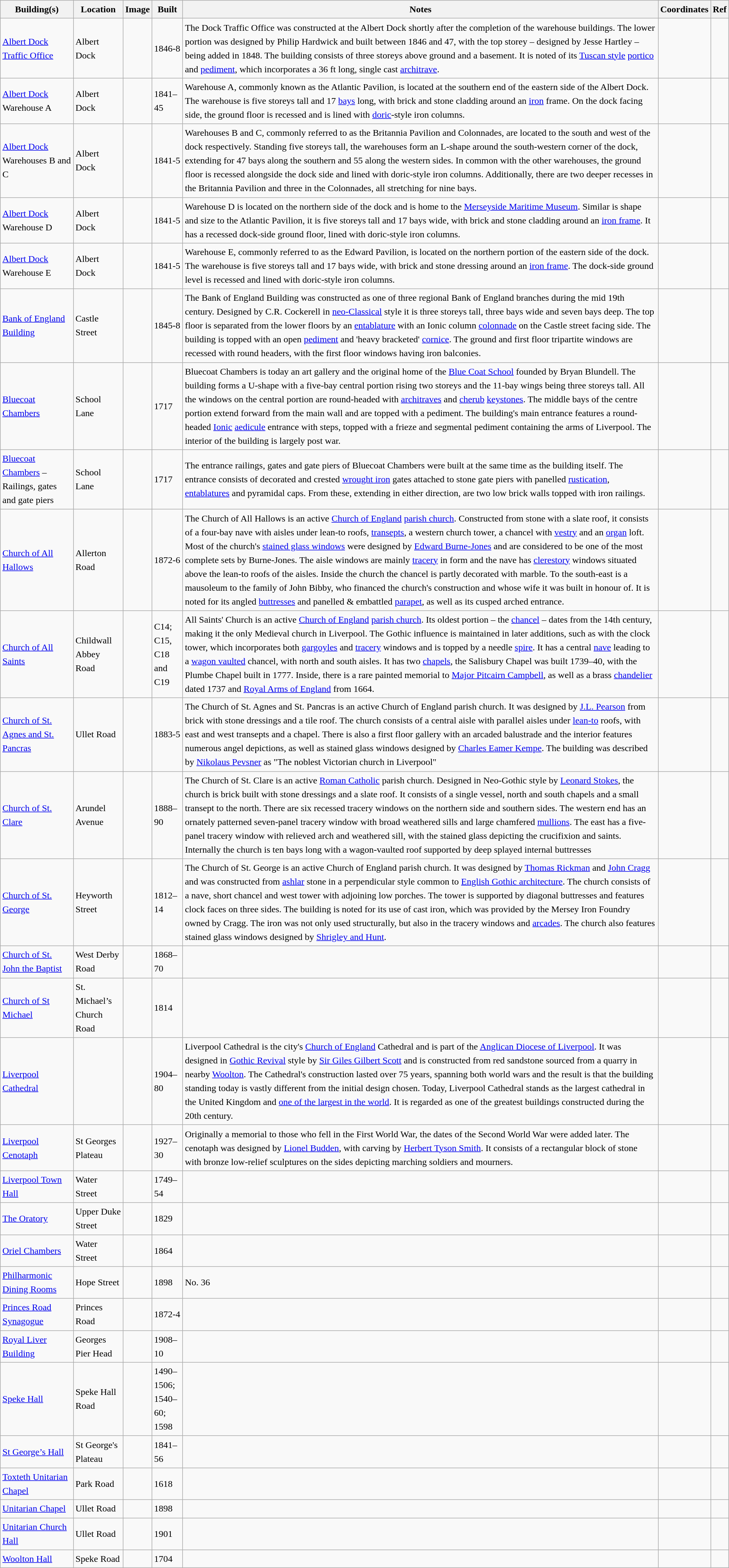<table class="wikitable sortable" style="width:100%;border:0px;text-align:left;line-height:150%;">
<tr>
<th style="background: width="10%">Building(s)</th>
<th style="background: width="8%">Location</th>
<th class="unsortable" style="background: width="10%">Image</th>
<th style="background: width="6%">Built</th>
<th class="unsortable" style="background: width="57%">Notes</th>
<th style="background: width="5%">Coordinates</th>
<th class="unsortable"style="background: width="4%">Ref</th>
</tr>
<tr>
<td><a href='#'>Albert Dock Traffic Office</a></td>
<td>Albert Dock</td>
<td></td>
<td>1846-8</td>
<td>The Dock Traffic Office was constructed at the Albert Dock shortly after the completion of the warehouse buildings. The lower portion was designed by Philip Hardwick and built between 1846 and 47, with the top storey – designed by Jesse Hartley – being added in 1848. The building consists of three storeys above ground and a basement. It is noted of its <a href='#'>Tuscan style</a> <a href='#'>portico</a> and <a href='#'>pediment</a>, which incorporates a 36 ft long, single cast <a href='#'>architrave</a>.</td>
<td><small></small></td>
<td></td>
</tr>
<tr>
<td><a href='#'>Albert Dock</a> Warehouse A</td>
<td>Albert Dock</td>
<td></td>
<td>1841–45</td>
<td>Warehouse A, commonly known as the Atlantic Pavilion, is located at the southern end of the eastern side of the Albert Dock. The warehouse is five storeys tall and 17 <a href='#'>bays</a> long, with brick and stone cladding around an <a href='#'>iron</a> frame. On the dock facing side, the ground floor is recessed and is lined with <a href='#'>doric</a>-style iron columns.</td>
<td><small></small></td>
<td></td>
</tr>
<tr>
<td><a href='#'>Albert Dock</a> Warehouses B and C</td>
<td>Albert Dock</td>
<td></td>
<td>1841-5</td>
<td>Warehouses B and C, commonly referred to as the Britannia Pavilion and Colonnades, are located to the south and west of the dock respectively. Standing five storeys tall, the warehouses form an L-shape around the south-western corner of the dock, extending for 47 bays along the southern and 55 along the western sides. In common with the other warehouses, the ground floor is recessed alongside the dock side and lined with doric-style iron columns. Additionally, there are two deeper recesses in the Britannia Pavilion and three in the Colonnades, all stretching for nine bays.</td>
<td><small></small></td>
<td></td>
</tr>
<tr>
<td><a href='#'>Albert Dock</a> Warehouse D</td>
<td>Albert Dock</td>
<td></td>
<td>1841-5</td>
<td>Warehouse D is located on the northern side of the dock and is home to the <a href='#'>Merseyside Maritime Museum</a>. Similar is shape and size to the Atlantic Pavilion, it is five storeys tall and 17 bays wide, with brick and stone cladding around an <a href='#'>iron frame</a>. It has a recessed dock-side ground floor, lined with doric-style iron columns.</td>
<td><small></small></td>
<td></td>
</tr>
<tr>
<td><a href='#'>Albert Dock</a> Warehouse E</td>
<td>Albert Dock</td>
<td><br></td>
<td>1841-5</td>
<td>Warehouse E, commonly referred to as the Edward Pavilion, is located on the northern portion of the eastern side of the dock. The warehouse is five storeys tall and 17 bays wide, with brick and stone dressing around an <a href='#'>iron frame</a>. The dock-side ground level is recessed and lined with doric-style iron columns.</td>
<td><small></small></td>
<td></td>
</tr>
<tr>
<td><a href='#'>Bank of England Building</a></td>
<td>Castle Street</td>
<td></td>
<td>1845-8</td>
<td>The Bank of England Building was constructed as one of three regional Bank of England branches during the mid 19th century. Designed by C.R. Cockerell in <a href='#'>neo-Classical</a> style it is three storeys tall, three bays wide and seven bays deep. The top floor is separated from the lower floors by an <a href='#'>entablature</a> with an Ionic column <a href='#'>colonnade</a> on the Castle street facing side. The building is topped with an open <a href='#'>pediment</a> and 'heavy bracketed' <a href='#'>cornice</a>. The ground and first floor tripartite windows are recessed with round headers, with the first floor windows having iron balconies.</td>
<td><small></small></td>
<td></td>
</tr>
<tr>
<td><a href='#'>Bluecoat Chambers</a></td>
<td>School Lane</td>
<td></td>
<td>1717</td>
<td>Bluecoat Chambers is today an art gallery and the original home of the <a href='#'>Blue Coat School</a> founded by Bryan Blundell. The building forms a U-shape with a five-bay central portion rising two storeys and the 11-bay wings being three storeys tall. All the windows on the central portion are round-headed with <a href='#'>architraves</a> and <a href='#'>cherub</a> <a href='#'>keystones</a>. The middle bays of the centre portion extend forward from the main wall and are topped with a pediment. The building's main entrance features a round-headed <a href='#'>Ionic</a> <a href='#'>aedicule</a> entrance with steps, topped with a frieze and segmental pediment containing the arms of Liverpool. The interior of the building is largely post war.</td>
<td><small></small></td>
<td></td>
</tr>
<tr>
<td><a href='#'>Bluecoat Chambers</a> – Railings, gates and gate piers</td>
<td>School Lane</td>
<td></td>
<td>1717</td>
<td>The entrance railings, gates and gate piers of Bluecoat Chambers were built at the same time as the building itself. The entrance consists of decorated and crested <a href='#'>wrought iron</a> gates attached to stone gate piers with panelled <a href='#'>rustication</a>, <a href='#'>entablatures</a> and pyramidal caps. From these, extending in either direction, are two low brick walls topped with iron railings.</td>
<td><small></small></td>
<td></td>
</tr>
<tr>
<td><a href='#'>Church of All Hallows</a></td>
<td>Allerton Road</td>
<td></td>
<td>1872-6</td>
<td>The Church of All Hallows is an active <a href='#'>Church of England</a> <a href='#'>parish church</a>. Constructed from stone with a slate roof, it consists of a four-bay nave with aisles under lean-to roofs, <a href='#'>transepts</a>, a western church tower, a chancel with <a href='#'>vestry</a> and an <a href='#'>organ</a> loft. Most of the church's <a href='#'>stained glass windows</a> were designed by <a href='#'>Edward Burne-Jones</a> and are considered to be one of the most complete sets by Burne-Jones. The aisle windows are mainly <a href='#'>tracery</a> in form and the nave has <a href='#'>clerestory</a> windows situated above the lean-to roofs of the aisles. Inside the church the chancel is partly decorated with marble. To the south-east is a mausoleum to the family of John Bibby, who financed the church's construction and whose wife it was built in honour of. It is noted for its angled <a href='#'>buttresses</a> and panelled & embattled <a href='#'>parapet</a>, as well as its cusped arched entrance.</td>
<td><small></small></td>
<td></td>
</tr>
<tr>
<td><a href='#'>Church of All Saints</a></td>
<td>Childwall Abbey Road</td>
<td></td>
<td>C14; C15,<br> C18 and C19 </td>
<td>All Saints' Church is an active <a href='#'>Church of England</a> <a href='#'>parish church</a>. Its oldest portion – the <a href='#'>chancel</a> – dates from the 14th century, making it the only Medieval church in Liverpool. The Gothic influence is maintained in later additions, such as with the clock tower, which incorporates both <a href='#'>gargoyles</a> and <a href='#'>tracery</a> windows and is topped by a needle <a href='#'>spire</a>. It has a central <a href='#'>nave</a> leading to a <a href='#'>wagon vaulted</a> chancel, with north and south aisles. It has two <a href='#'>chapels</a>, the Salisbury Chapel was built 1739–40, with the Plumbe Chapel built in 1777. Inside, there is a rare painted memorial to <a href='#'>Major Pitcairn Campbell</a>, as well as a brass <a href='#'>chandelier</a> dated 1737 and <a href='#'>Royal Arms of England</a> from 1664.</td>
<td><small></small></td>
<td></td>
</tr>
<tr>
<td><a href='#'>Church of St. Agnes and St. Pancras</a></td>
<td>Ullet Road</td>
<td></td>
<td>1883-5</td>
<td>The Church of St. Agnes and St. Pancras is an active Church of England parish church. It was designed by <a href='#'>J.L. Pearson</a> from brick with stone dressings and a tile roof. The church consists of a central aisle with parallel aisles under <a href='#'>lean-to</a> roofs, with east and west transepts and a chapel. There is also a first floor gallery with an arcaded balustrade and the interior features numerous angel depictions, as well as stained glass windows designed by <a href='#'>Charles Eamer Kempe</a>. The building was described by <a href='#'>Nikolaus Pevsner</a> as "The noblest Victorian church in Liverpool"</td>
<td><small></small></td>
<td></td>
</tr>
<tr>
<td><a href='#'>Church of St. Clare</a></td>
<td>Arundel Avenue</td>
<td></td>
<td>1888–90</td>
<td>The Church of St. Clare is an active <a href='#'>Roman Catholic</a> parish church. Designed in Neo-Gothic style by <a href='#'>Leonard Stokes</a>, the church is brick built with stone dressings and a slate roof. It consists of a single vessel, north and south chapels and a small transept to the north. There are six recessed tracery windows on the northern side and southern sides. The western end has an ornately patterned seven-panel tracery window with broad weathered sills and large chamfered <a href='#'>mullions</a>. The east has a five-panel tracery window with relieved arch and weathered sill, with the stained glass depicting the crucifixion and saints. Internally the church is ten bays long with a wagon-vaulted roof supported by deep splayed internal buttresses</td>
<td><small></small></td>
<td></td>
</tr>
<tr>
<td><a href='#'>Church of St. George</a></td>
<td>Heyworth Street</td>
<td></td>
<td>1812–14</td>
<td>The Church of St. George is an active Church of England parish church. It was designed by <a href='#'>Thomas Rickman</a> and <a href='#'>John Cragg</a> and was constructed from <a href='#'>ashlar</a> stone in a perpendicular style common to <a href='#'>English Gothic architecture</a>. The church consists of a nave, short chancel and west tower with adjoining low porches. The tower is supported by diagonal buttresses and features clock faces on three sides. The building is noted for its use of cast iron, which was provided by the Mersey Iron Foundry owned by Cragg. The iron was not only used structurally, but also in the tracery windows and <a href='#'>arcades</a>. The church also features stained glass windows designed by <a href='#'>Shrigley and Hunt</a>.</td>
<td><small></small></td>
<td></td>
</tr>
<tr>
<td><a href='#'>Church of St. John the Baptist</a></td>
<td>West Derby Road</td>
<td></td>
<td>1868–70</td>
<td></td>
<td><small></small></td>
<td></td>
</tr>
<tr>
<td><a href='#'>Church of St Michael</a></td>
<td>St. Michael’s Church Road</td>
<td></td>
<td>1814</td>
<td></td>
<td><small></small></td>
<td></td>
</tr>
<tr>
<td><a href='#'>Liverpool Cathedral</a></td>
<td></td>
<td></td>
<td>1904–80</td>
<td>Liverpool Cathedral is the city's <a href='#'>Church of England</a> Cathedral and is part of the <a href='#'>Anglican Diocese of Liverpool</a>. It was designed in <a href='#'>Gothic Revival</a> style by <a href='#'>Sir Giles Gilbert Scott</a> and is constructed from red sandstone sourced from a quarry in nearby <a href='#'>Woolton</a>. The Cathedral's construction lasted over 75 years, spanning both world wars and the result is that the building standing today is vastly different from the initial design chosen. Today, Liverpool Cathedral stands as the largest cathedral in the United Kingdom and <a href='#'>one of the largest in the world</a>. It is regarded as one of the greatest buildings constructed during the 20th century.</td>
<td><small></small></td>
<td></td>
</tr>
<tr>
<td><a href='#'>Liverpool Cenotaph</a></td>
<td>St Georges Plateau</td>
<td></td>
<td>1927–30</td>
<td>Originally a memorial to those who fell in the First World War, the dates of the Second World War were added later. The cenotaph was designed by <a href='#'>Lionel Budden</a>, with carving by <a href='#'>Herbert Tyson Smith</a>. It consists of a rectangular block of stone with bronze low-relief sculptures on the sides depicting marching soldiers and mourners.</td>
<td><small></small></td>
<td></td>
</tr>
<tr>
<td><a href='#'>Liverpool Town Hall</a></td>
<td>Water Street</td>
<td></td>
<td>1749–54</td>
<td></td>
<td><small></small></td>
<td></td>
</tr>
<tr>
<td><a href='#'>The Oratory</a></td>
<td>Upper Duke Street</td>
<td></td>
<td>1829</td>
<td></td>
<td><small></small></td>
<td></td>
</tr>
<tr>
<td><a href='#'>Oriel Chambers</a></td>
<td>Water Street</td>
<td></td>
<td>1864</td>
<td></td>
<td><small></small></td>
<td></td>
</tr>
<tr>
<td><a href='#'>Philharmonic Dining Rooms</a></td>
<td>Hope Street</td>
<td></td>
<td>1898</td>
<td>No. 36</td>
<td><small></small></td>
<td></td>
</tr>
<tr>
<td><a href='#'>Princes Road Synagogue</a></td>
<td>Princes Road</td>
<td></td>
<td>1872-4</td>
<td></td>
<td><small></small></td>
<td></td>
</tr>
<tr>
<td><a href='#'>Royal Liver Building</a></td>
<td>Georges Pier Head</td>
<td></td>
<td>1908–10</td>
<td></td>
<td><small></small></td>
<td></td>
</tr>
<tr>
<td><a href='#'>Speke Hall</a></td>
<td>Speke Hall Road</td>
<td></td>
<td>1490–1506;<br>1540–60;<br>1598</td>
<td></td>
<td><small></small></td>
<td></td>
</tr>
<tr>
<td><a href='#'>St George’s Hall</a></td>
<td>St George's Plateau</td>
<td></td>
<td>1841–56</td>
<td></td>
<td><small></small></td>
<td></td>
</tr>
<tr>
<td><a href='#'>Toxteth Unitarian Chapel</a></td>
<td>Park Road</td>
<td></td>
<td>1618</td>
<td></td>
<td><small></small></td>
<td></td>
</tr>
<tr>
<td><a href='#'>Unitarian Chapel</a></td>
<td>Ullet Road</td>
<td></td>
<td>1898</td>
<td></td>
<td><small></small></td>
<td></td>
</tr>
<tr>
<td><a href='#'>Unitarian Church Hall</a></td>
<td>Ullet Road</td>
<td></td>
<td>1901</td>
<td></td>
<td><small></small></td>
<td></td>
</tr>
<tr>
<td><a href='#'>Woolton Hall</a></td>
<td>Speke Road</td>
<td></td>
<td>1704</td>
<td></td>
<td><small></small></td>
<td></td>
</tr>
<tr>
</tr>
</table>
